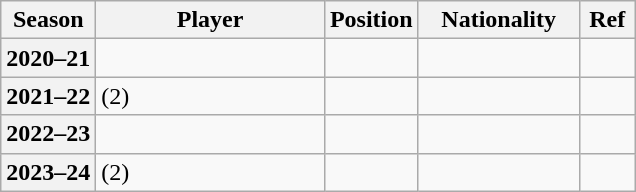<table class="wikitable plainrowheaders sortable">
<tr>
<th scope=col>Season</th>
<th scope=col width=145>Player</th>
<th scope=col>Position</th>
<th scope=col width=100>Nationality</th>
<th scope=col width=30 class=unsortable>Ref</th>
</tr>
<tr>
<th scope=row>2020–21</th>
<td> </td>
<td></td>
<td></td>
<td align=center></td>
</tr>
<tr>
<th scope=row>2021–22</th>
<td> (2) </td>
<td></td>
<td></td>
<td align=center></td>
</tr>
<tr>
<th scope=row>2022–23</th>
<td></td>
<td></td>
<td></td>
<td align=center></td>
</tr>
<tr>
<th scope=row>2023–24</th>
<td> (2) </td>
<td></td>
<td></td>
<td align=center></td>
</tr>
</table>
